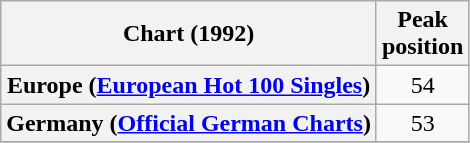<table class="wikitable plainrowheaders sortable" style="text-align:center;">
<tr>
<th scope="col">Chart (1992)</th>
<th scope="col">Peak<br>position</th>
</tr>
<tr>
<th scope="row">Europe (<a href='#'>European Hot 100 Singles</a>)</th>
<td>54</td>
</tr>
<tr>
<th scope="row">Germany (<a href='#'>Official German Charts</a>)</th>
<td>53</td>
</tr>
<tr>
</tr>
</table>
